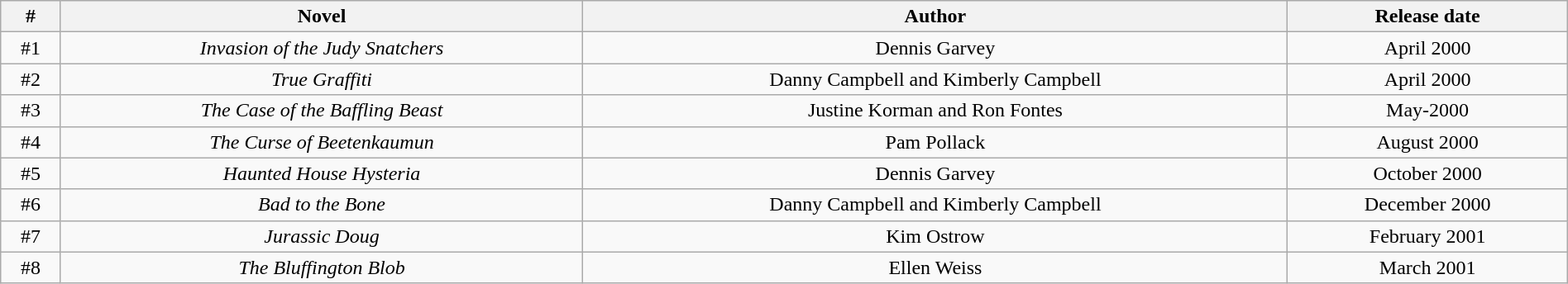<table class="wikitable sortable" width="100%" border="1" style="font-size: 100%; text-align:center">
<tr>
<th>#</th>
<th>Novel</th>
<th>Author</th>
<th>Release date</th>
</tr>
<tr>
<td>#1</td>
<td><em>Invasion of the Judy Snatchers</em></td>
<td>Dennis Garvey</td>
<td>April 2000</td>
</tr>
<tr>
<td>#2</td>
<td><em>True Graffiti</em></td>
<td>Danny Campbell and Kimberly Campbell</td>
<td>April 2000</td>
</tr>
<tr>
<td>#3</td>
<td><em>The Case of the Baffling Beast</em></td>
<td>Justine Korman and Ron Fontes</td>
<td>May-2000</td>
</tr>
<tr>
<td>#4</td>
<td><em>The Curse of Beetenkaumun</em></td>
<td>Pam Pollack</td>
<td>August 2000</td>
</tr>
<tr>
<td>#5</td>
<td><em>Haunted House Hysteria</em></td>
<td>Dennis Garvey</td>
<td>October 2000</td>
</tr>
<tr>
<td>#6</td>
<td><em>Bad to the Bone</em></td>
<td>Danny Campbell and Kimberly Campbell</td>
<td>December 2000</td>
</tr>
<tr>
<td>#7</td>
<td><em>Jurassic Doug</em></td>
<td>Kim Ostrow</td>
<td>February 2001</td>
</tr>
<tr>
<td>#8</td>
<td><em>The Bluffington Blob</em></td>
<td>Ellen Weiss</td>
<td>March 2001</td>
</tr>
</table>
